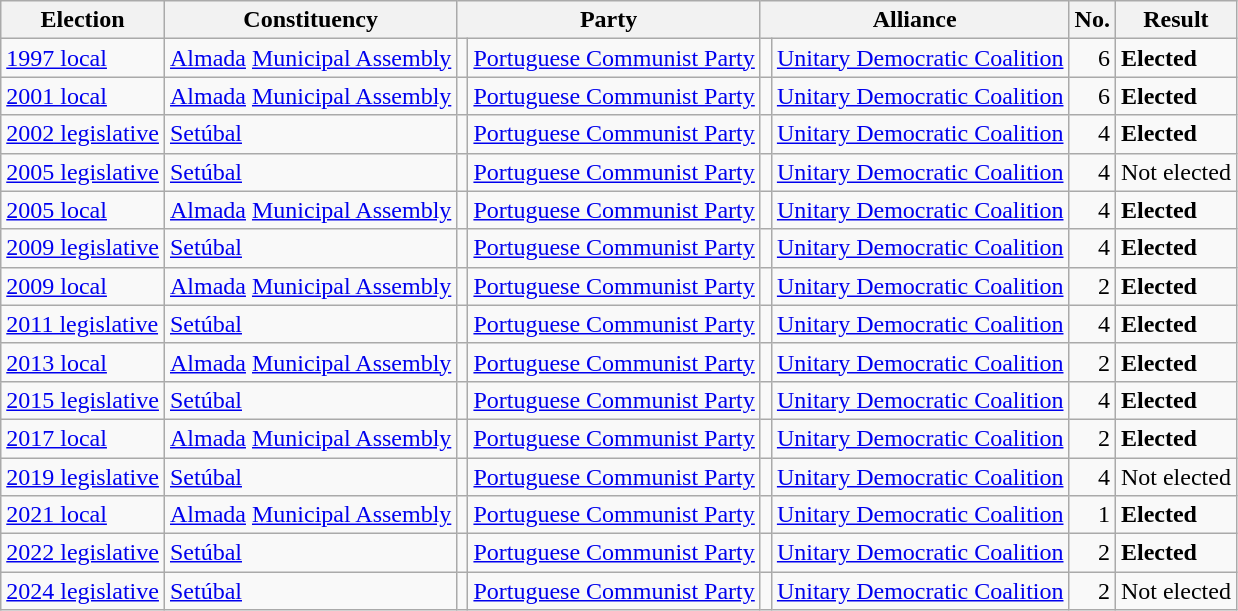<table class="wikitable" style="text-align:left;">
<tr>
<th scope=col>Election</th>
<th scope=col>Constituency</th>
<th scope=col colspan="2">Party</th>
<th scope=col colspan="2">Alliance</th>
<th scope=col>No.</th>
<th scope=col>Result</th>
</tr>
<tr>
<td><a href='#'>1997 local</a></td>
<td><a href='#'>Almada</a> <a href='#'>Municipal Assembly</a></td>
<td></td>
<td><a href='#'>Portuguese Communist Party</a></td>
<td></td>
<td><a href='#'>Unitary Democratic Coalition</a></td>
<td align=right>6</td>
<td><strong>Elected</strong></td>
</tr>
<tr>
<td><a href='#'>2001 local</a></td>
<td><a href='#'>Almada</a> <a href='#'>Municipal Assembly</a></td>
<td></td>
<td><a href='#'>Portuguese Communist Party</a></td>
<td></td>
<td><a href='#'>Unitary Democratic Coalition</a></td>
<td align=right>6</td>
<td><strong>Elected</strong></td>
</tr>
<tr>
<td><a href='#'>2002 legislative</a></td>
<td><a href='#'>Setúbal</a></td>
<td></td>
<td><a href='#'>Portuguese Communist Party</a></td>
<td></td>
<td><a href='#'>Unitary Democratic Coalition</a></td>
<td align=right>4</td>
<td><strong>Elected</strong></td>
</tr>
<tr>
<td><a href='#'>2005 legislative</a></td>
<td><a href='#'>Setúbal</a></td>
<td></td>
<td><a href='#'>Portuguese Communist Party</a></td>
<td></td>
<td><a href='#'>Unitary Democratic Coalition</a></td>
<td align=right>4</td>
<td>Not elected</td>
</tr>
<tr>
<td><a href='#'>2005 local</a></td>
<td><a href='#'>Almada</a> <a href='#'>Municipal Assembly</a></td>
<td></td>
<td><a href='#'>Portuguese Communist Party</a></td>
<td></td>
<td><a href='#'>Unitary Democratic Coalition</a></td>
<td align=right>4</td>
<td><strong>Elected</strong></td>
</tr>
<tr>
<td><a href='#'>2009 legislative</a></td>
<td><a href='#'>Setúbal</a></td>
<td></td>
<td><a href='#'>Portuguese Communist Party</a></td>
<td></td>
<td><a href='#'>Unitary Democratic Coalition</a></td>
<td align=right>4</td>
<td><strong>Elected</strong></td>
</tr>
<tr>
<td><a href='#'>2009 local</a></td>
<td><a href='#'>Almada</a> <a href='#'>Municipal Assembly</a></td>
<td></td>
<td><a href='#'>Portuguese Communist Party</a></td>
<td></td>
<td><a href='#'>Unitary Democratic Coalition</a></td>
<td align=right>2</td>
<td><strong>Elected</strong></td>
</tr>
<tr>
<td><a href='#'>2011 legislative</a></td>
<td><a href='#'>Setúbal</a></td>
<td></td>
<td><a href='#'>Portuguese Communist Party</a></td>
<td></td>
<td><a href='#'>Unitary Democratic Coalition</a></td>
<td align=right>4</td>
<td><strong>Elected</strong></td>
</tr>
<tr>
<td><a href='#'>2013 local</a></td>
<td><a href='#'>Almada</a> <a href='#'>Municipal Assembly</a></td>
<td></td>
<td><a href='#'>Portuguese Communist Party</a></td>
<td></td>
<td><a href='#'>Unitary Democratic Coalition</a></td>
<td align=right>2</td>
<td><strong>Elected</strong></td>
</tr>
<tr>
<td><a href='#'>2015 legislative</a></td>
<td><a href='#'>Setúbal</a></td>
<td></td>
<td><a href='#'>Portuguese Communist Party</a></td>
<td></td>
<td><a href='#'>Unitary Democratic Coalition</a></td>
<td align=right>4</td>
<td><strong>Elected</strong></td>
</tr>
<tr>
<td><a href='#'>2017 local</a></td>
<td><a href='#'>Almada</a> <a href='#'>Municipal Assembly</a></td>
<td></td>
<td><a href='#'>Portuguese Communist Party</a></td>
<td></td>
<td><a href='#'>Unitary Democratic Coalition</a></td>
<td align=right>2</td>
<td><strong>Elected</strong></td>
</tr>
<tr>
<td><a href='#'>2019 legislative</a></td>
<td><a href='#'>Setúbal</a></td>
<td></td>
<td><a href='#'>Portuguese Communist Party</a></td>
<td></td>
<td><a href='#'>Unitary Democratic Coalition</a></td>
<td align=right>4</td>
<td>Not elected</td>
</tr>
<tr>
<td><a href='#'>2021 local</a></td>
<td><a href='#'>Almada</a> <a href='#'>Municipal Assembly</a></td>
<td></td>
<td><a href='#'>Portuguese Communist Party</a></td>
<td></td>
<td><a href='#'>Unitary Democratic Coalition</a></td>
<td align=right>1</td>
<td><strong>Elected</strong></td>
</tr>
<tr>
<td><a href='#'>2022 legislative</a></td>
<td><a href='#'>Setúbal</a></td>
<td></td>
<td><a href='#'>Portuguese Communist Party</a></td>
<td></td>
<td><a href='#'>Unitary Democratic Coalition</a></td>
<td align=right>2</td>
<td><strong>Elected</strong></td>
</tr>
<tr>
<td><a href='#'>2024 legislative</a></td>
<td><a href='#'>Setúbal</a></td>
<td></td>
<td><a href='#'>Portuguese Communist Party</a></td>
<td></td>
<td><a href='#'>Unitary Democratic Coalition</a></td>
<td align=right>2</td>
<td>Not elected</td>
</tr>
</table>
